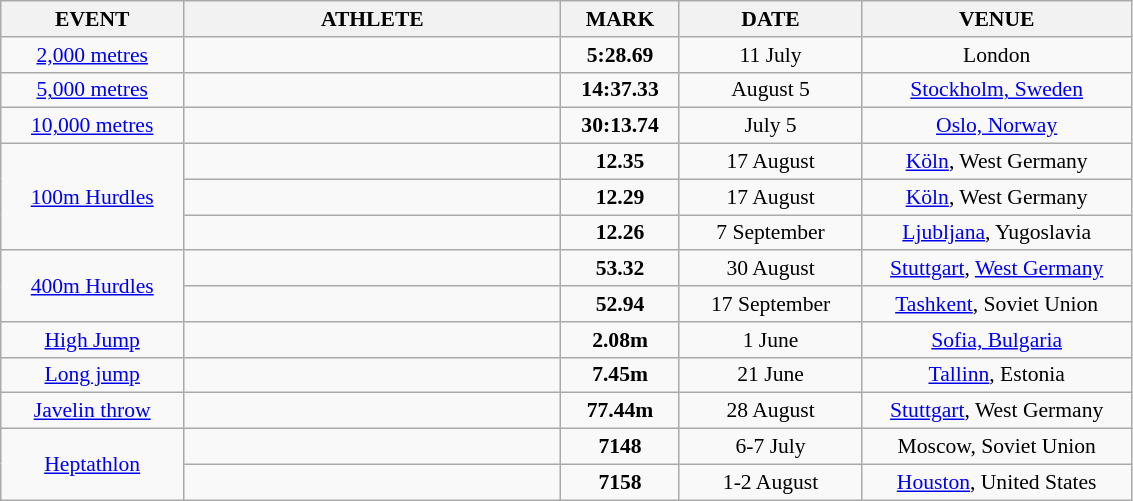<table class="wikitable" style="border-collapse: collapse; font-size: 90%;">
<tr>
<th align="center" style="width: 8em">EVENT</th>
<th align="center" style="width: 17em">ATHLETE</th>
<th align="center" style="width: 5em">MARK</th>
<th align="center" style="width: 8em">DATE</th>
<th align="center" style="width: 12em">VENUE</th>
</tr>
<tr>
<td align="center"><a href='#'>2,000 metres</a></td>
<td></td>
<td align="center"><strong>5:28.69</strong></td>
<td align="center">11 July</td>
<td align="center">London</td>
</tr>
<tr>
<td align="center"><a href='#'>5,000 metres</a></td>
<td></td>
<td align="center"><strong>14:37.33</strong></td>
<td align="center">August 5</td>
<td align="center"><a href='#'>Stockholm, Sweden</a></td>
</tr>
<tr>
<td align="center"><a href='#'>10,000 metres</a></td>
<td></td>
<td align="center"><strong>30:13.74</strong></td>
<td align="center">July 5</td>
<td align="center"><a href='#'>Oslo, Norway</a></td>
</tr>
<tr>
<td rowspan="3" align="center"><a href='#'>100m Hurdles</a></td>
<td></td>
<td align="center"><strong>12.35</strong></td>
<td align="center">17 August</td>
<td align="center"><a href='#'>Köln</a>, West Germany</td>
</tr>
<tr>
<td></td>
<td align="center"><strong>12.29</strong></td>
<td align="center">17 August</td>
<td align="center"><a href='#'>Köln</a>, West Germany</td>
</tr>
<tr>
<td></td>
<td align="center"><strong>12.26</strong></td>
<td align="center">7 September</td>
<td align="center"><a href='#'>Ljubljana</a>, Yugoslavia</td>
</tr>
<tr>
<td rowspan=2 align="center"><a href='#'>400m Hurdles</a></td>
<td></td>
<td align="center"><strong>53.32</strong></td>
<td align="center">30 August</td>
<td align="center"><a href='#'>Stuttgart</a>, <a href='#'>West Germany</a></td>
</tr>
<tr>
<td></td>
<td align="center"><strong>52.94</strong></td>
<td align="center">17 September</td>
<td align="center"><a href='#'>Tashkent</a>, Soviet Union</td>
</tr>
<tr>
<td align="center"><a href='#'>High Jump</a></td>
<td></td>
<td align="center"><strong>2.08m</strong></td>
<td align="center">1 June</td>
<td align="center"><a href='#'>Sofia, Bulgaria</a></td>
</tr>
<tr>
<td align="center"><a href='#'>Long jump</a></td>
<td></td>
<td align="center"><strong>7.45m</strong></td>
<td align="center">21 June</td>
<td align="center"><a href='#'>Tallinn</a>, Estonia</td>
</tr>
<tr>
<td align="center"><a href='#'>Javelin throw</a></td>
<td></td>
<td align="center"><strong>77.44m</strong></td>
<td align="center">28 August</td>
<td align="center"><a href='#'>Stuttgart</a>, West Germany</td>
</tr>
<tr>
<td rowspan=2 align="center"><a href='#'>Heptathlon</a></td>
<td></td>
<td align="center"><strong>7148</strong></td>
<td align="center">6-7 July</td>
<td align="center">Moscow, Soviet Union</td>
</tr>
<tr>
<td></td>
<td align="center"><strong>7158</strong></td>
<td align="center">1-2 August</td>
<td align="center"><a href='#'>Houston</a>, United States</td>
</tr>
</table>
